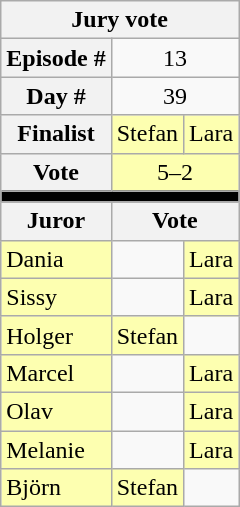<table class="wikitable" style="text-align:center; font-size:100%">
<tr>
<th colspan=3>Jury vote</th>
</tr>
<tr>
<th>Episode #</th>
<td colspan="2">13</td>
</tr>
<tr>
<th>Day #</th>
<td colspan="2">39</td>
</tr>
<tr>
<th>Finalist</th>
<td align="left" bgcolor=FDFFB0>Stefan</td>
<td align="left" bgcolor=FDFFB0>Lara</td>
</tr>
<tr>
<th>Vote</th>
<td align="center" colspan=2 bgcolor=FDFFB0>5–2</td>
</tr>
<tr>
<td colspan=3 bgcolor=black></td>
</tr>
<tr>
<th>Juror</th>
<th colspan=2>Vote</th>
</tr>
<tr>
<td align="left" bgcolor=FDFFB0>Dania</td>
<td></td>
<td align="left" bgcolor=FDFFB0>Lara</td>
</tr>
<tr>
<td align="left" bgcolor=FDFFB0>Sissy</td>
<td></td>
<td align="left" bgcolor=FDFFB0>Lara</td>
</tr>
<tr>
<td align="left" bgcolor=FDFFB0>Holger</td>
<td align="left" bgcolor=FDFFB0>Stefan</td>
<td></td>
</tr>
<tr>
<td align="left" bgcolor=FDFFB0>Marcel</td>
<td></td>
<td align="left" bgcolor=FDFFB0>Lara</td>
</tr>
<tr>
<td align="left" bgcolor=FDFFB0>Olav</td>
<td></td>
<td align="left" bgcolor=FDFFB0>Lara</td>
</tr>
<tr>
<td align="left" bgcolor=FDFFB0>Melanie</td>
<td></td>
<td align="left" bgcolor=FDFFB0>Lara</td>
</tr>
<tr>
<td align="left" bgcolor=FDFFB0>Björn</td>
<td align="left" bgcolor=FDFFB0>Stefan</td>
<td></td>
</tr>
</table>
